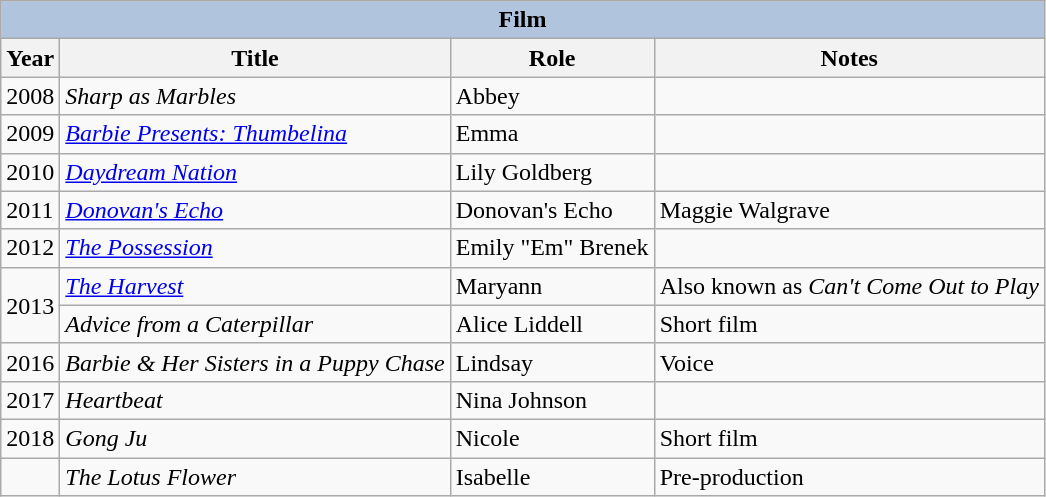<table class="wikitable sortable">
<tr>
<th colspan=4 style="background:#B0C4DE;">Film</th>
</tr>
<tr>
<th>Year</th>
<th>Title</th>
<th>Role</th>
<th class="unsortable">Notes</th>
</tr>
<tr>
<td>2008</td>
<td><em>Sharp as Marbles</em></td>
<td>Abbey</td>
<td></td>
</tr>
<tr>
<td>2009</td>
<td><em><a href='#'>Barbie Presents: Thumbelina</a></em></td>
<td>Emma</td>
<td></td>
</tr>
<tr>
<td>2010</td>
<td><em><a href='#'>Daydream Nation</a></em></td>
<td>Lily Goldberg</td>
</tr>
<tr>
<td>2011</td>
<td><em><a href='#'>Donovan's Echo</a></em></td>
<td>Donovan's Echo</td>
<td>Maggie Walgrave</td>
</tr>
<tr>
<td>2012</td>
<td data-sort-value="Possession, The"><em><a href='#'>The Possession</a></em></td>
<td>Emily "Em" Brenek</td>
</tr>
<tr>
<td rowspan=2>2013</td>
<td data-sort-value="Harvest, The"><em><a href='#'>The Harvest</a></em></td>
<td>Maryann</td>
<td>Also known as <em>Can't Come Out to Play</em></td>
</tr>
<tr>
<td><em>Advice from a Caterpillar</em></td>
<td>Alice Liddell</td>
<td>Short film</td>
</tr>
<tr>
<td>2016</td>
<td><em>Barbie & Her Sisters in a Puppy Chase</em></td>
<td>Lindsay</td>
<td>Voice</td>
</tr>
<tr>
<td>2017</td>
<td><em>Heartbeat</em></td>
<td>Nina Johnson</td>
<td></td>
</tr>
<tr>
<td>2018</td>
<td><em>Gong Ju</em></td>
<td>Nicole</td>
<td>Short film</td>
</tr>
<tr>
<td></td>
<td data-sort-value="Lotus Flower, The"><em>The Lotus Flower</em></td>
<td>Isabelle</td>
<td>Pre-production</td>
</tr>
</table>
